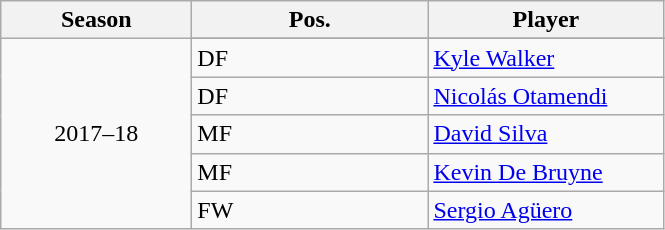<table class="wikitable">
<tr>
<th style="width:120px;">Season</th>
<th style="width:150px;">Pos.</th>
<th style="width:150px;">Player</th>
</tr>
<tr>
<td rowspan="6" style="text-align:center;">2017–18</td>
</tr>
<tr>
<td>DF</td>
<td> <a href='#'>Kyle Walker</a></td>
</tr>
<tr>
<td>DF</td>
<td> <a href='#'>Nicolás Otamendi</a></td>
</tr>
<tr>
<td>MF</td>
<td> <a href='#'>David Silva</a></td>
</tr>
<tr>
<td>MF</td>
<td> <a href='#'>Kevin De Bruyne</a></td>
</tr>
<tr>
<td>FW</td>
<td> <a href='#'>Sergio Agüero</a></td>
</tr>
</table>
